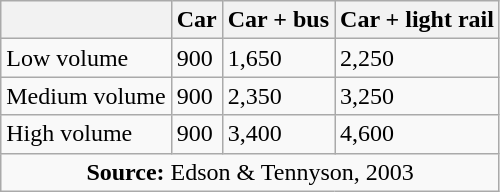<table class="wikitable">
<tr>
<th></th>
<th>Car</th>
<th>Car + bus</th>
<th>Car + light rail</th>
</tr>
<tr>
<td>Low volume</td>
<td>900</td>
<td>1,650</td>
<td>2,250</td>
</tr>
<tr>
<td>Medium volume</td>
<td>900</td>
<td>2,350</td>
<td>3,250</td>
</tr>
<tr>
<td>High volume</td>
<td>900</td>
<td>3,400</td>
<td>4,600</td>
</tr>
<tr>
<td colspan="4" style="text-align: center;"><strong>Source:</strong> Edson & Tennyson, 2003</td>
</tr>
</table>
